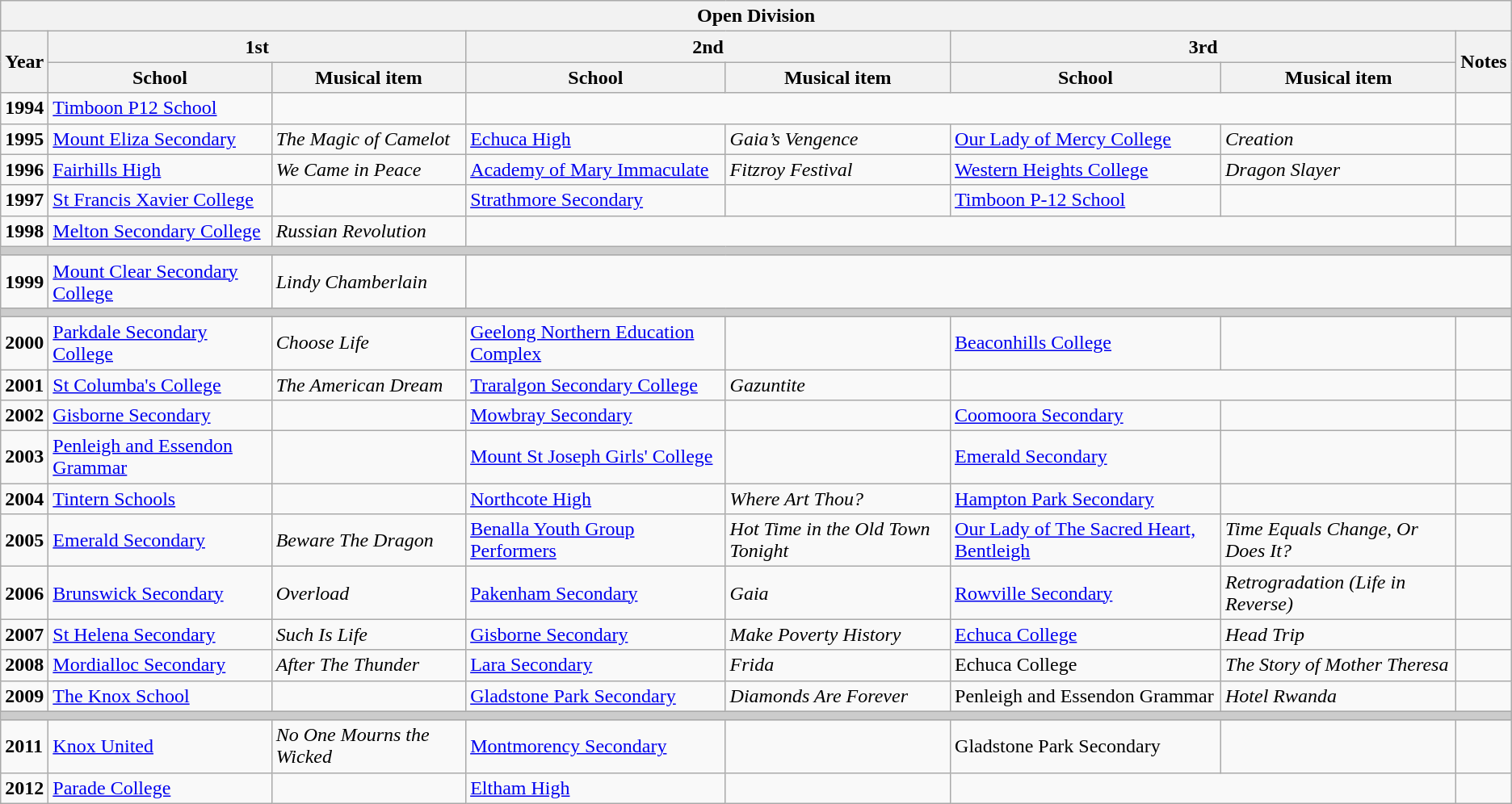<table class="wikitable sortable">
<tr>
<th colspan=8>Open Division</th>
</tr>
<tr>
<th rowspan=2>Year</th>
<th colspan=2>1st</th>
<th colspan=2>2nd</th>
<th colspan=2>3rd</th>
<th rowspan=2>Notes</th>
</tr>
<tr>
<th>School</th>
<th>Musical item</th>
<th>School</th>
<th>Musical item</th>
<th>School</th>
<th>Musical item</th>
</tr>
<tr>
<td><strong>1994</strong></td>
<td><a href='#'>Timboon P12 School</a></td>
<td></td>
<td colspan=4></td>
<td></td>
</tr>
<tr>
<td><strong>1995</strong></td>
<td><a href='#'>Mount Eliza Secondary</a></td>
<td><em>The Magic of Camelot</em></td>
<td><a href='#'>Echuca High</a></td>
<td><em>Gaia’s Vengence</em></td>
<td><a href='#'>Our Lady of Mercy College</a></td>
<td><em>Creation</em></td>
<td></td>
</tr>
<tr>
<td><strong>1996</strong></td>
<td><a href='#'>Fairhills High</a></td>
<td><em>We Came in Peace</em></td>
<td><a href='#'>Academy of Mary Immaculate</a></td>
<td><em>Fitzroy Festival</em></td>
<td><a href='#'>Western Heights College</a></td>
<td><em>Dragon Slayer</em></td>
<td></td>
</tr>
<tr>
<td><strong>1997</strong></td>
<td><a href='#'>St Francis Xavier College</a></td>
<td></td>
<td><a href='#'>Strathmore Secondary</a></td>
<td></td>
<td><a href='#'>Timboon P-12 School</a></td>
<td></td>
<td></td>
</tr>
<tr>
<td><strong>1998</strong></td>
<td><a href='#'>Melton Secondary College</a></td>
<td><em>Russian Revolution</em></td>
<td colspan=4></td>
<td></td>
</tr>
<tr>
<th colspan=8 style="background: #cccccc;"></th>
</tr>
<tr>
<td><strong>1999</strong></td>
<td><a href='#'>Mount Clear Secondary College</a></td>
<td><em>Lindy Chamberlain</em></td>
</tr>
<tr>
<th colspan=8 style="background: #cccccc;"></th>
</tr>
<tr>
<td><strong>2000</strong></td>
<td><a href='#'>Parkdale Secondary College</a></td>
<td><em>Choose Life</em></td>
<td><a href='#'>Geelong Northern Education Complex</a></td>
<td></td>
<td><a href='#'>Beaconhills College</a></td>
<td></td>
<td></td>
</tr>
<tr>
<td><strong>2001</strong></td>
<td><a href='#'>St Columba's College</a></td>
<td><em>The American Dream</em></td>
<td><a href='#'>Traralgon Secondary College</a></td>
<td><em>Gazuntite</em></td>
<td colspan=2></td>
<td></td>
</tr>
<tr>
<td><strong>2002</strong></td>
<td><a href='#'>Gisborne Secondary</a></td>
<td></td>
<td><a href='#'>Mowbray Secondary</a></td>
<td></td>
<td><a href='#'>Coomoora Secondary</a></td>
<td></td>
<td></td>
</tr>
<tr>
<td><strong>2003</strong></td>
<td><a href='#'>Penleigh and Essendon Grammar</a></td>
<td></td>
<td><a href='#'>Mount St Joseph Girls' College</a></td>
<td></td>
<td><a href='#'>Emerald Secondary</a></td>
<td></td>
<td></td>
</tr>
<tr>
<td><strong>2004</strong></td>
<td><a href='#'>Tintern Schools</a></td>
<td></td>
<td><a href='#'>Northcote High</a></td>
<td><em>Where Art Thou?</em></td>
<td><a href='#'>Hampton Park Secondary</a></td>
<td></td>
<td></td>
</tr>
<tr>
<td><strong>2005</strong></td>
<td><a href='#'>Emerald Secondary</a></td>
<td><em>Beware The Dragon</em></td>
<td><a href='#'>Benalla Youth Group Performers</a></td>
<td><em>Hot Time in the Old Town Tonight</em></td>
<td><a href='#'>Our Lady of The Sacred Heart, Bentleigh</a></td>
<td><em>Time Equals Change, Or Does It?</em></td>
<td></td>
</tr>
<tr>
<td><strong>2006</strong></td>
<td><a href='#'>Brunswick Secondary</a></td>
<td><em>Overload</em></td>
<td><a href='#'>Pakenham Secondary</a></td>
<td><em>Gaia</em></td>
<td><a href='#'>Rowville Secondary</a></td>
<td><em>Retrogradation (Life in Reverse)</em></td>
<td></td>
</tr>
<tr>
<td><strong>2007</strong></td>
<td><a href='#'>St Helena Secondary</a></td>
<td><em>Such Is Life</em></td>
<td><a href='#'>Gisborne Secondary</a></td>
<td><em>Make Poverty History</em></td>
<td><a href='#'>Echuca College</a></td>
<td><em>Head Trip</em></td>
<td></td>
</tr>
<tr>
<td><strong>2008</strong></td>
<td><a href='#'>Mordialloc Secondary</a></td>
<td><em>After The Thunder</em></td>
<td><a href='#'>Lara Secondary</a></td>
<td><em>Frida</em></td>
<td>Echuca College</td>
<td><em>The Story of Mother Theresa</em></td>
<td></td>
</tr>
<tr>
<td><strong>2009</strong></td>
<td><a href='#'>The Knox School</a></td>
<td></td>
<td><a href='#'>Gladstone Park Secondary</a></td>
<td><em>Diamonds Are Forever</em></td>
<td>Penleigh and Essendon Grammar</td>
<td><em>Hotel Rwanda</em></td>
<td></td>
</tr>
<tr>
<th colspan=8 style="background: #cccccc;"></th>
</tr>
<tr>
<td><strong>2011</strong></td>
<td><a href='#'>Knox United</a></td>
<td><em>No One Mourns the Wicked</em></td>
<td><a href='#'>Montmorency Secondary</a></td>
<td></td>
<td>Gladstone Park Secondary</td>
<td></td>
<td></td>
</tr>
<tr>
<td><strong>2012</strong></td>
<td><a href='#'>Parade College</a></td>
<td></td>
<td><a href='#'>Eltham High</a></td>
<td></td>
<td colspan=2></td>
<td></td>
</tr>
</table>
